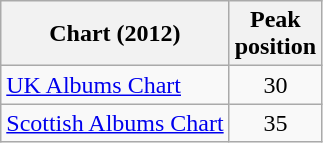<table class="wikitable sortable">
<tr>
<th>Chart (2012)</th>
<th>Peak<br>position</th>
</tr>
<tr>
<td><a href='#'>UK Albums Chart</a></td>
<td style="text-align:center;">30</td>
</tr>
<tr>
<td><a href='#'>Scottish Albums Chart</a></td>
<td style="text-align:center;">35</td>
</tr>
</table>
